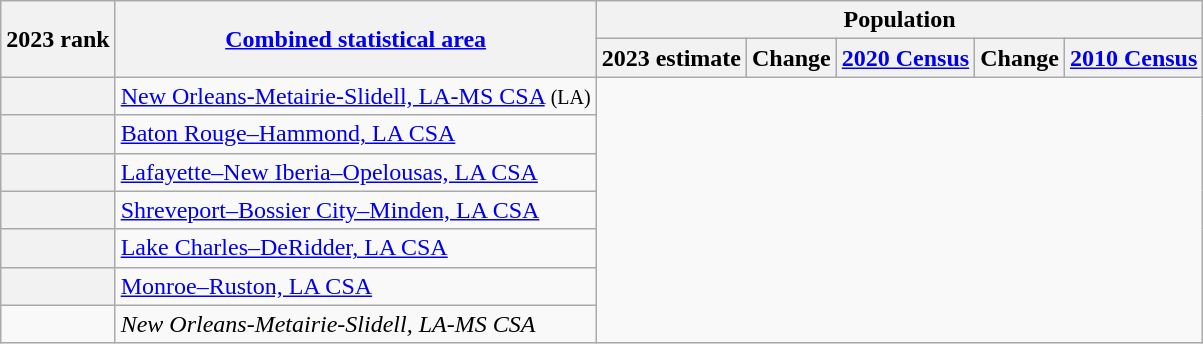<table class="wikitable sortable">
<tr>
<th scope=col rowspan=2>2023 rank</th>
<th scope=col rowspan=2><a href='#'>Combined statistical area</a></th>
<th colspan=5>Population</th>
</tr>
<tr>
<th scope=col>2023 estimate</th>
<th scope=col>Change</th>
<th scope=col><a href='#'>2020 Census</a></th>
<th scope=col>Change</th>
<th scope=col><a href='#'>2010 Census</a></th>
</tr>
<tr>
<th scope=row></th>
<td><a href='#'>New Orleans-Metairie-Slidell, LA-MS CSA</a> <small>(LA)</small><br></td>
</tr>
<tr>
<th scope=row></th>
<td><a href='#'>Baton Rouge–Hammond, LA CSA</a><br></td>
</tr>
<tr>
<th scope=row></th>
<td><a href='#'>Lafayette–New Iberia–Opelousas, LA CSA</a><br></td>
</tr>
<tr>
<th scope=row></th>
<td><a href='#'>Shreveport–Bossier City–Minden, LA CSA</a><br></td>
</tr>
<tr>
<th scope=row></th>
<td><a href='#'>Lake Charles–DeRidder, LA CSA</a><br></td>
</tr>
<tr>
<th scope=row></th>
<td><a href='#'>Monroe–Ruston, LA CSA</a><br></td>
</tr>
<tr>
<td></td>
<td><em><span>New Orleans-Metairie-Slidell, LA-MS CSA</span></em><br></td>
</tr>
</table>
